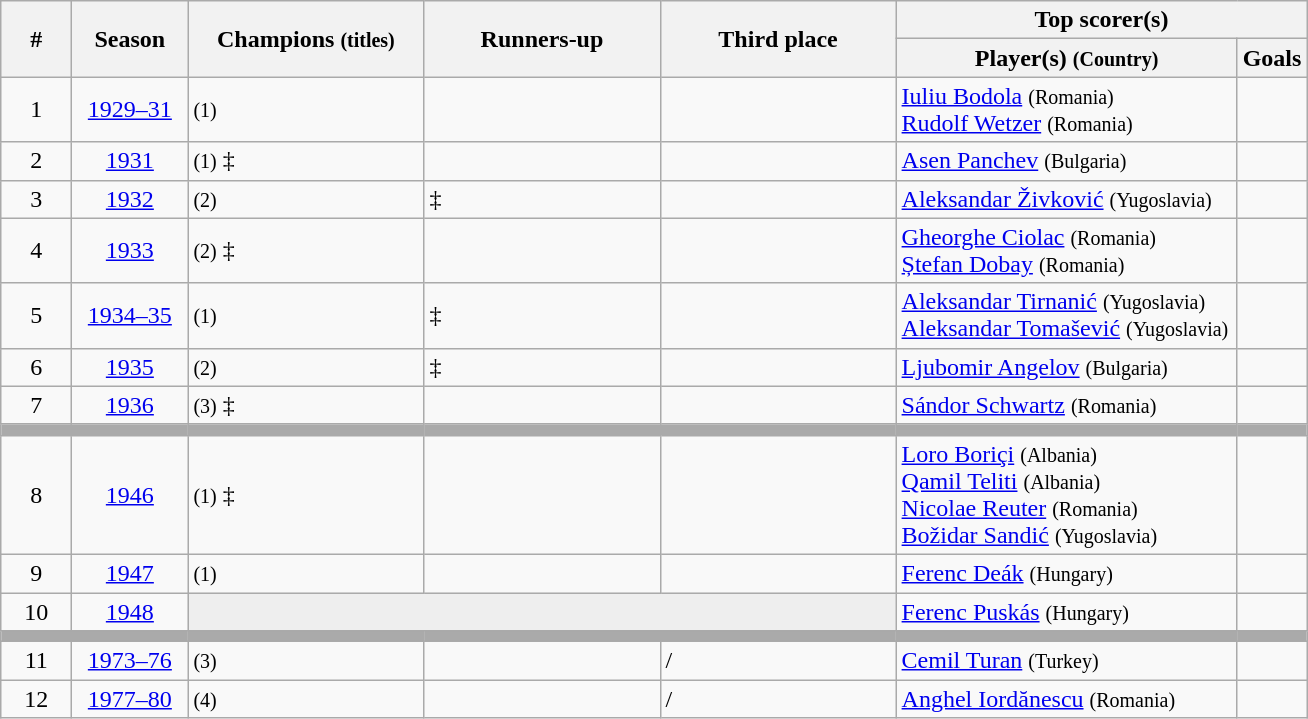<table class="wikitable" style="text-align: left;">
<tr>
<th rowspan=2 width=40>#</th>
<th rowspan=2 width=70>Season</th>
<th rowspan=2 width=150>Champions <small>(titles)</small></th>
<th rowspan=2 width=150>Runners-up</th>
<th rowspan=2 width=150>Third place</th>
<th colspan=2>Top scorer(s)</th>
</tr>
<tr>
<th width=220>Player(s) <small>(Country)</small></th>
<th>Goals</th>
</tr>
<tr>
<td align=center>1</td>
<td align=center><a href='#'>1929–31</a></td>
<td> <small>(1)</small></td>
<td></td>
<td></td>
<td><a href='#'>Iuliu Bodola</a> <small>(Romania)</small><br><a href='#'>Rudolf Wetzer</a> <small>(Romania)</small></td>
<td></td>
</tr>
<tr>
<td align=center>2</td>
<td align=center><a href='#'>1931</a></td>
<td> <small>(1)</small> ‡</td>
<td></td>
<td></td>
<td><a href='#'>Asen Panchev</a> <small>(Bulgaria)</small></td>
<td></td>
</tr>
<tr>
<td align=center>3</td>
<td align=center><a href='#'>1932</a></td>
<td> <small>(2)</small></td>
<td> ‡</td>
<td></td>
<td><a href='#'>Aleksandar Živković</a> <small>(Yugoslavia)</small></td>
<td></td>
</tr>
<tr>
<td align=center>4</td>
<td align=center><a href='#'>1933</a></td>
<td> <small>(2)</small> ‡</td>
<td></td>
<td></td>
<td><a href='#'>Gheorghe Ciolac</a> <small>(Romania)</small><br><a href='#'>Ștefan Dobay</a> <small>(Romania)</small></td>
<td></td>
</tr>
<tr>
<td align=center>5</td>
<td align=center><a href='#'>1934–35</a></td>
<td> <small>(1)</small></td>
<td> ‡</td>
<td></td>
<td><a href='#'>Aleksandar Tirnanić</a> <small>(Yugoslavia)</small><br><a href='#'>Aleksandar Tomašević</a> <small>(Yugoslavia)</small></td>
<td></td>
</tr>
<tr>
<td align=center>6</td>
<td align=center><a href='#'>1935</a></td>
<td> <small>(2)</small></td>
<td> ‡</td>
<td></td>
<td><a href='#'>Ljubomir Angelov</a> <small>(Bulgaria)</small></td>
<td></td>
</tr>
<tr>
<td align=center>7</td>
<td align=center><a href='#'>1936</a></td>
<td> <small>(3)</small> ‡</td>
<td></td>
<td></td>
<td><a href='#'>Sándor Schwartz</a> <small>(Romania)</small></td>
<td></td>
</tr>
<tr style="background-color:#AAAAAA; line-height:2pt;">
<td></td>
<td></td>
<td></td>
<td></td>
<td></td>
<td></td>
<td></td>
</tr>
<tr>
<td align=center>8</td>
<td align=center><a href='#'>1946</a></td>
<td> <small>(1)</small> ‡</td>
<td></td>
<td></td>
<td><a href='#'>Loro Boriçi</a> <small>(Albania)</small><br><a href='#'>Qamil Teliti</a> <small>(Albania)</small><br><a href='#'>Nicolae Reuter</a> <small>(Romania)</small><br><a href='#'>Božidar Sandić</a> <small>(Yugoslavia)</small></td>
<td></td>
</tr>
<tr>
<td align=center>9</td>
<td align=center><a href='#'>1947</a></td>
<td> <small>(1)</small></td>
<td></td>
<td></td>
<td><a href='#'>Ferenc Deák</a> <small>(Hungary)</small></td>
<td></td>
</tr>
<tr>
<td align=center>10</td>
<td align=center><a href='#'>1948</a></td>
<td colspan="3" bgcolor=#EEEEEE></td>
<td><a href='#'>Ferenc Puskás</a> <small>(Hungary)</small></td>
<td></td>
</tr>
<tr style="background-color:#AAAAAA; line-height:2pt;">
<td></td>
<td></td>
<td></td>
<td></td>
<td></td>
<td></td>
<td></td>
</tr>
<tr>
<td align=center>11</td>
<td align=center><a href='#'>1973–76</a></td>
<td> <small>(3)</small></td>
<td></td>
<td>  / </td>
<td><a href='#'>Cemil Turan</a> <small>(Turkey)</small></td>
<td></td>
</tr>
<tr>
<td align=center>12</td>
<td align=center><a href='#'>1977–80</a></td>
<td> <small>(4)</small></td>
<td></td>
<td>  / </td>
<td><a href='#'>Anghel Iordănescu</a> <small>(Romania)</small></td>
<td></td>
</tr>
</table>
